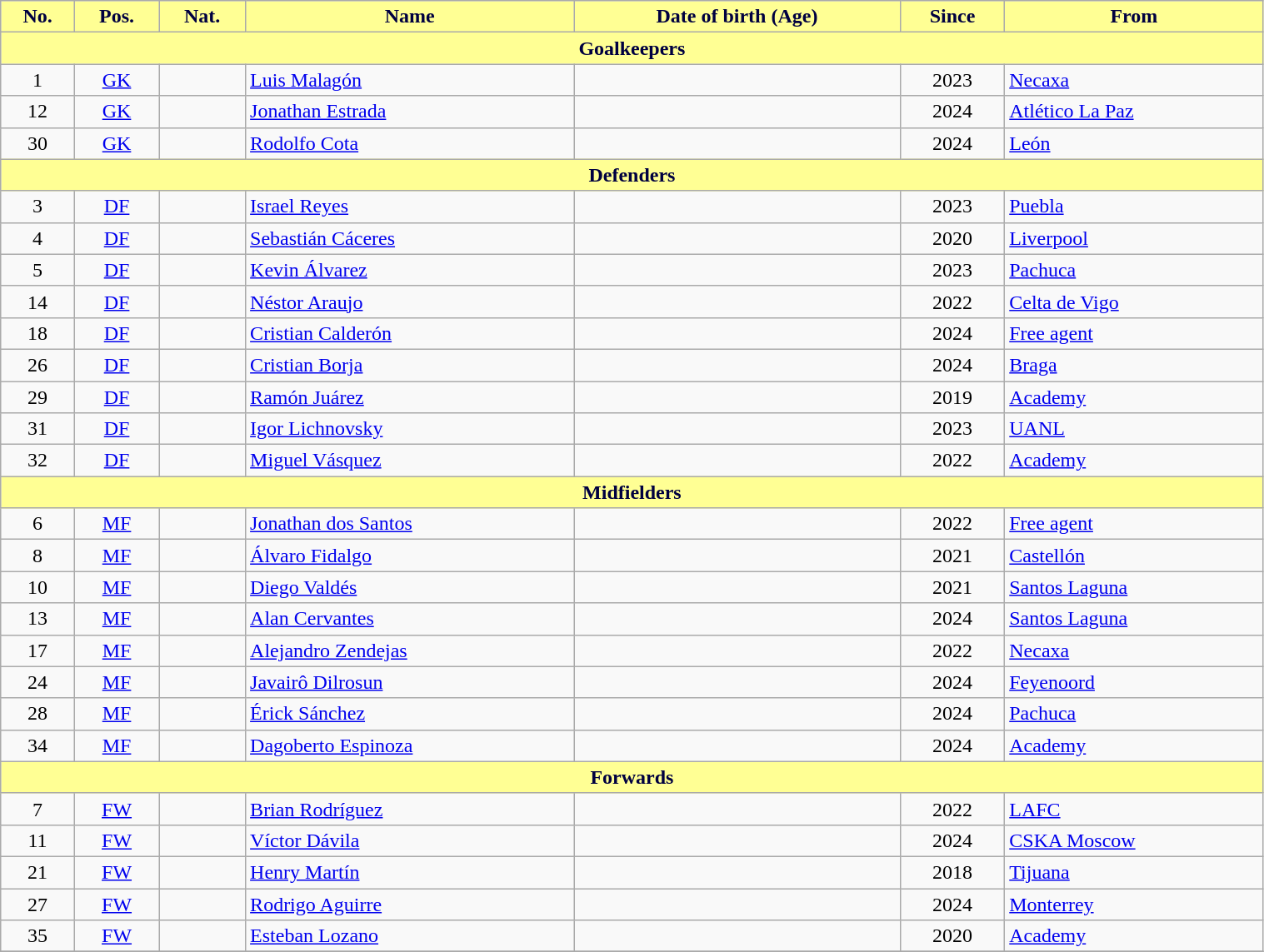<table class="wikitable" style="text-align:center; font-size:100%;width:80%;">
<tr>
<th style="background:#FFFF94; color:#000040; text-align:center;">No.</th>
<th style="background:#FFFF94; color:#000040; text-align:center;">Pos.</th>
<th style="background:#FFFF94; color:#000040; text-align:center;">Nat.</th>
<th style="background:#FFFF94; color:#000040; text-align:center;">Name</th>
<th style="background:#FFFF94; color:#000040; text-align:center;">Date of birth (Age)</th>
<th style="background:#FFFF94; color:#000040; text-align:center;">Since</th>
<th style="background:#FFFF94; color:#000040; text-align:center;">From</th>
</tr>
<tr>
<th colspan="7" style="background:#FFFF94; color:#000040; text-align:center">Goalkeepers</th>
</tr>
<tr>
<td>1</td>
<td><a href='#'>GK</a></td>
<td></td>
<td align=left><a href='#'>Luis Malagón</a></td>
<td></td>
<td>2023</td>
<td align=left> <a href='#'>Necaxa</a></td>
</tr>
<tr>
<td>12</td>
<td><a href='#'>GK</a></td>
<td></td>
<td align=left><a href='#'>Jonathan Estrada</a></td>
<td></td>
<td>2024</td>
<td align=left> <a href='#'>Atlético La Paz</a></td>
</tr>
<tr>
<td>30</td>
<td><a href='#'>GK</a></td>
<td></td>
<td align=left><a href='#'>Rodolfo Cota</a></td>
<td></td>
<td>2024</td>
<td align=left> <a href='#'>León</a></td>
</tr>
<tr>
<th colspan="9" style="background:#FFFF94; color:#000040; text-align:center">Defenders</th>
</tr>
<tr>
<td>3</td>
<td><a href='#'>DF</a></td>
<td></td>
<td align=left><a href='#'>Israel Reyes</a></td>
<td></td>
<td>2023</td>
<td align=left> <a href='#'>Puebla</a></td>
</tr>
<tr>
<td>4</td>
<td><a href='#'>DF</a></td>
<td></td>
<td align=left><a href='#'>Sebastián Cáceres</a></td>
<td></td>
<td>2020</td>
<td align=left> <a href='#'>Liverpool</a></td>
</tr>
<tr>
<td>5</td>
<td><a href='#'>DF</a></td>
<td></td>
<td align=left><a href='#'>Kevin Álvarez</a></td>
<td></td>
<td>2023</td>
<td align=left> <a href='#'>Pachuca</a></td>
</tr>
<tr>
<td>14</td>
<td><a href='#'>DF</a></td>
<td></td>
<td align=left><a href='#'>Néstor Araujo</a></td>
<td></td>
<td>2022</td>
<td align=left> <a href='#'>Celta de Vigo</a></td>
</tr>
<tr>
<td>18</td>
<td><a href='#'>DF</a></td>
<td></td>
<td align=left><a href='#'>Cristian Calderón</a></td>
<td></td>
<td>2024</td>
<td align=left><a href='#'>Free agent</a></td>
</tr>
<tr>
<td>26</td>
<td><a href='#'>DF</a></td>
<td></td>
<td align=left><a href='#'>Cristian Borja</a></td>
<td></td>
<td>2024</td>
<td align=left> <a href='#'>Braga</a></td>
</tr>
<tr>
<td>29</td>
<td><a href='#'>DF</a></td>
<td></td>
<td align=left><a href='#'>Ramón Juárez</a></td>
<td></td>
<td>2019</td>
<td align=left><a href='#'>Academy</a></td>
</tr>
<tr>
<td>31</td>
<td><a href='#'>DF</a></td>
<td></td>
<td align=left><a href='#'>Igor Lichnovsky</a></td>
<td></td>
<td>2023</td>
<td align=left> <a href='#'>UANL</a></td>
</tr>
<tr>
<td>32</td>
<td><a href='#'>DF</a></td>
<td></td>
<td align=left><a href='#'>Miguel Vásquez</a></td>
<td></td>
<td>2022</td>
<td align=left><a href='#'>Academy</a></td>
</tr>
<tr>
<th colspan="10" style="background:#FFFF94; color:#000040; text-align:center">Midfielders</th>
</tr>
<tr>
<td>6</td>
<td><a href='#'>MF</a></td>
<td></td>
<td align=left><a href='#'>Jonathan dos Santos</a></td>
<td></td>
<td>2022</td>
<td align=left><a href='#'>Free agent</a></td>
</tr>
<tr>
<td>8</td>
<td><a href='#'>MF</a></td>
<td></td>
<td align=left><a href='#'>Álvaro Fidalgo</a></td>
<td></td>
<td>2021</td>
<td align=left> <a href='#'>Castellón</a></td>
</tr>
<tr>
<td>10</td>
<td><a href='#'>MF</a></td>
<td></td>
<td align=left><a href='#'>Diego Valdés</a></td>
<td></td>
<td>2021</td>
<td align=left> <a href='#'>Santos Laguna</a></td>
</tr>
<tr>
<td>13</td>
<td><a href='#'>MF</a></td>
<td></td>
<td align=left><a href='#'>Alan Cervantes</a></td>
<td></td>
<td>2024</td>
<td align=left> <a href='#'>Santos Laguna</a></td>
</tr>
<tr>
<td>17</td>
<td><a href='#'>MF</a></td>
<td></td>
<td align=left><a href='#'>Alejandro Zendejas</a></td>
<td></td>
<td>2022</td>
<td align=left> <a href='#'>Necaxa</a></td>
</tr>
<tr>
<td>24</td>
<td><a href='#'>MF</a></td>
<td></td>
<td align=left><a href='#'>Javairô Dilrosun</a></td>
<td></td>
<td>2024</td>
<td align=left> <a href='#'>Feyenoord</a></td>
</tr>
<tr>
<td>28</td>
<td><a href='#'>MF</a></td>
<td></td>
<td align=left><a href='#'>Érick Sánchez</a></td>
<td></td>
<td>2024</td>
<td align=left> <a href='#'>Pachuca</a></td>
</tr>
<tr>
<td>34</td>
<td><a href='#'>MF</a></td>
<td></td>
<td align=left><a href='#'>Dagoberto Espinoza</a></td>
<td></td>
<td>2024</td>
<td align=left><a href='#'>Academy</a></td>
</tr>
<tr>
<th colspan="7" style="background:#FFFF94; color:#000040; text-align:center">Forwards</th>
</tr>
<tr>
<td>7</td>
<td><a href='#'>FW</a></td>
<td></td>
<td align=left><a href='#'>Brian Rodríguez</a></td>
<td></td>
<td>2022</td>
<td align=left> <a href='#'>LAFC</a></td>
</tr>
<tr>
<td>11</td>
<td><a href='#'>FW</a></td>
<td></td>
<td align=left><a href='#'>Víctor Dávila</a></td>
<td></td>
<td>2024</td>
<td align=left> <a href='#'>CSKA Moscow</a></td>
</tr>
<tr>
<td>21</td>
<td><a href='#'>FW</a></td>
<td></td>
<td align=left><a href='#'>Henry Martín</a></td>
<td></td>
<td>2018</td>
<td align=left> <a href='#'>Tijuana</a></td>
</tr>
<tr>
<td>27</td>
<td><a href='#'>FW</a></td>
<td></td>
<td align=left><a href='#'>Rodrigo Aguirre</a></td>
<td></td>
<td>2024</td>
<td align=left> <a href='#'>Monterrey</a></td>
</tr>
<tr>
<td>35</td>
<td><a href='#'>FW</a></td>
<td></td>
<td align=left><a href='#'>Esteban Lozano</a></td>
<td></td>
<td>2020</td>
<td align=left><a href='#'>Academy</a></td>
</tr>
<tr>
</tr>
</table>
